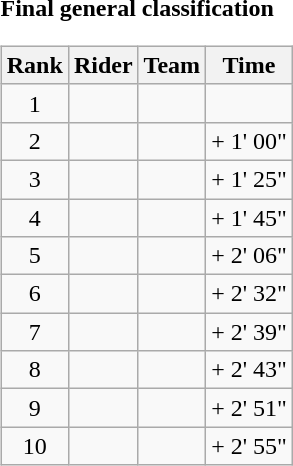<table>
<tr>
<td><strong>Final general classification</strong><br><table class="wikitable">
<tr>
<th scope="col">Rank</th>
<th scope="col">Rider</th>
<th scope="col">Team</th>
<th scope="col">Time</th>
</tr>
<tr>
<td style="text-align:center;">1</td>
<td></td>
<td></td>
<td style="text-align:right;"></td>
</tr>
<tr>
<td style="text-align:center;">2</td>
<td></td>
<td></td>
<td style="text-align:right;">+ 1' 00"</td>
</tr>
<tr>
<td style="text-align:center;">3</td>
<td></td>
<td></td>
<td style="text-align:right;">+ 1' 25"</td>
</tr>
<tr>
<td style="text-align:center;">4</td>
<td></td>
<td></td>
<td style="text-align:right;">+ 1' 45"</td>
</tr>
<tr>
<td style="text-align:center;">5</td>
<td></td>
<td></td>
<td style="text-align:right;">+ 2' 06"</td>
</tr>
<tr>
<td style="text-align:center;">6</td>
<td></td>
<td></td>
<td style="text-align:right;">+ 2' 32"</td>
</tr>
<tr>
<td style="text-align:center;">7</td>
<td></td>
<td></td>
<td style="text-align:right;">+ 2' 39"</td>
</tr>
<tr>
<td style="text-align:center;">8</td>
<td></td>
<td></td>
<td style="text-align:right;">+ 2' 43"</td>
</tr>
<tr>
<td style="text-align:center;">9</td>
<td></td>
<td></td>
<td style="text-align:right;">+ 2' 51"</td>
</tr>
<tr>
<td style="text-align:center;">10</td>
<td></td>
<td></td>
<td style="text-align:right;">+ 2' 55"</td>
</tr>
</table>
</td>
</tr>
</table>
